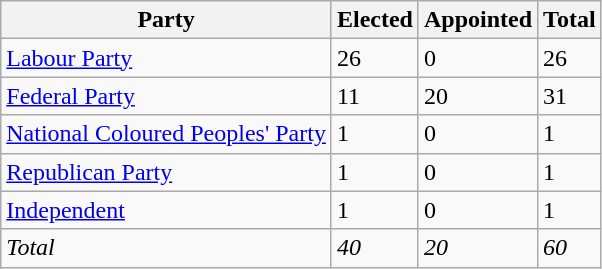<table class=wikitable>
<tr>
<th>Party</th>
<th>Elected</th>
<th>Appointed</th>
<th>Total</th>
</tr>
<tr>
<td><a href='#'>Labour Party</a></td>
<td>26</td>
<td>0</td>
<td>26</td>
</tr>
<tr>
<td><a href='#'>Federal Party</a></td>
<td>11</td>
<td>20</td>
<td>31</td>
</tr>
<tr>
<td><a href='#'>National Coloured Peoples' Party</a></td>
<td>1</td>
<td>0</td>
<td>1</td>
</tr>
<tr>
<td><a href='#'>Republican Party</a></td>
<td>1</td>
<td>0</td>
<td>1</td>
</tr>
<tr>
<td><a href='#'>Independent</a></td>
<td>1</td>
<td>0</td>
<td>1</td>
</tr>
<tr>
<td><em>Total</em></td>
<td><em>40</em></td>
<td><em>20</em></td>
<td><em>60</em></td>
</tr>
</table>
